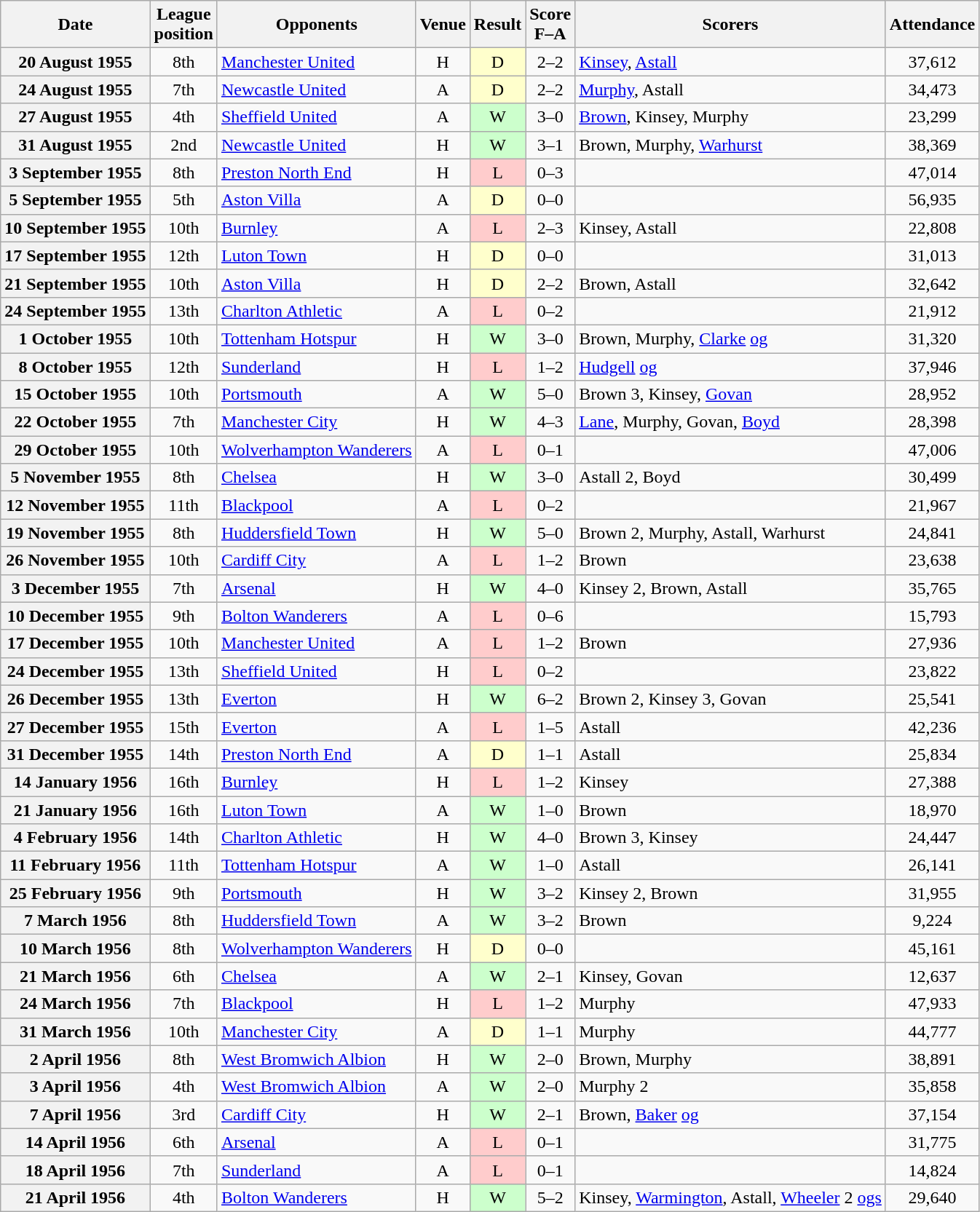<table class="wikitable plainrowheaders" style="text-align:center">
<tr>
<th scope="col">Date</th>
<th scope="col">League<br>position</th>
<th scope="col">Opponents</th>
<th scope="col">Venue</th>
<th scope="col">Result</th>
<th scope="col">Score<br>F–A</th>
<th scope="col">Scorers</th>
<th scope="col">Attendance</th>
</tr>
<tr>
<th scope="row">20 August 1955</th>
<td>8th</td>
<td align="left"><a href='#'>Manchester United</a></td>
<td>H</td>
<td style=background:#ffc>D</td>
<td>2–2</td>
<td align="left"><a href='#'>Kinsey</a>, <a href='#'>Astall</a></td>
<td>37,612</td>
</tr>
<tr>
<th scope="row">24 August 1955</th>
<td>7th</td>
<td align="left"><a href='#'>Newcastle United</a></td>
<td>A</td>
<td style=background:#ffc>D</td>
<td>2–2</td>
<td align="left"><a href='#'>Murphy</a>, Astall</td>
<td>34,473</td>
</tr>
<tr>
<th scope="row">27 August 1955</th>
<td>4th</td>
<td align="left"><a href='#'>Sheffield United</a></td>
<td>A</td>
<td style=background:#cfc>W</td>
<td>3–0</td>
<td align="left"><a href='#'>Brown</a>, Kinsey, Murphy</td>
<td>23,299</td>
</tr>
<tr>
<th scope="row">31 August 1955</th>
<td>2nd</td>
<td align="left"><a href='#'>Newcastle United</a></td>
<td>H</td>
<td style=background:#cfc>W</td>
<td>3–1</td>
<td align="left">Brown, Murphy, <a href='#'>Warhurst</a></td>
<td>38,369</td>
</tr>
<tr>
<th scope="row">3 September 1955</th>
<td>8th</td>
<td align="left"><a href='#'>Preston North End</a></td>
<td>H</td>
<td style=background:#fcc>L</td>
<td>0–3</td>
<td></td>
<td>47,014</td>
</tr>
<tr>
<th scope="row">5 September 1955</th>
<td>5th</td>
<td align="left"><a href='#'>Aston Villa</a></td>
<td>A</td>
<td style=background:#ffc>D</td>
<td>0–0</td>
<td></td>
<td>56,935</td>
</tr>
<tr>
<th scope="row">10 September 1955</th>
<td>10th</td>
<td align="left"><a href='#'>Burnley</a></td>
<td>A</td>
<td style=background:#fcc>L</td>
<td>2–3</td>
<td align="left">Kinsey, Astall</td>
<td>22,808</td>
</tr>
<tr>
<th scope="row">17 September 1955</th>
<td>12th</td>
<td align="left"><a href='#'>Luton Town</a></td>
<td>H</td>
<td style=background:#ffc>D</td>
<td>0–0</td>
<td></td>
<td>31,013</td>
</tr>
<tr>
<th scope="row">21 September 1955</th>
<td>10th</td>
<td align="left"><a href='#'>Aston Villa</a></td>
<td>H</td>
<td style=background:#ffc>D</td>
<td>2–2</td>
<td align="left">Brown, Astall</td>
<td>32,642</td>
</tr>
<tr>
<th scope="row">24 September 1955</th>
<td>13th</td>
<td align="left"><a href='#'>Charlton Athletic</a></td>
<td>A</td>
<td style=background:#fcc>L</td>
<td>0–2</td>
<td></td>
<td>21,912</td>
</tr>
<tr>
<th scope="row">1 October 1955</th>
<td>10th</td>
<td align="left"><a href='#'>Tottenham Hotspur</a></td>
<td>H</td>
<td style=background:#cfc>W</td>
<td>3–0</td>
<td align="left">Brown, Murphy, <a href='#'>Clarke</a> <a href='#'>og</a></td>
<td>31,320</td>
</tr>
<tr>
<th scope="row">8 October 1955</th>
<td>12th</td>
<td align="left"><a href='#'>Sunderland</a></td>
<td>H</td>
<td style=background:#fcc>L</td>
<td>1–2</td>
<td align="left"><a href='#'>Hudgell</a> <a href='#'>og</a></td>
<td>37,946</td>
</tr>
<tr>
<th scope="row">15 October 1955</th>
<td>10th</td>
<td align="left"><a href='#'>Portsmouth</a></td>
<td>A</td>
<td style=background:#cfc>W</td>
<td>5–0</td>
<td align="left">Brown 3, Kinsey, <a href='#'>Govan</a></td>
<td>28,952</td>
</tr>
<tr>
<th scope="row">22 October 1955</th>
<td>7th</td>
<td align="left"><a href='#'>Manchester City</a></td>
<td>H</td>
<td style=background:#cfc>W</td>
<td>4–3</td>
<td align="left"><a href='#'>Lane</a>, Murphy, Govan, <a href='#'>Boyd</a></td>
<td>28,398</td>
</tr>
<tr>
<th scope="row">29 October 1955</th>
<td>10th</td>
<td align="left"><a href='#'>Wolverhampton Wanderers</a></td>
<td>A</td>
<td style=background:#fcc>L</td>
<td>0–1</td>
<td></td>
<td>47,006</td>
</tr>
<tr>
<th scope="row">5 November 1955</th>
<td>8th</td>
<td align="left"><a href='#'>Chelsea</a></td>
<td>H</td>
<td style=background:#cfc>W</td>
<td>3–0</td>
<td align="left">Astall 2, Boyd</td>
<td>30,499</td>
</tr>
<tr>
<th scope="row">12 November 1955</th>
<td>11th</td>
<td align="left"><a href='#'>Blackpool</a></td>
<td>A</td>
<td style=background:#fcc>L</td>
<td>0–2</td>
<td></td>
<td>21,967</td>
</tr>
<tr>
<th scope="row">19 November 1955</th>
<td>8th</td>
<td align="left"><a href='#'>Huddersfield Town</a></td>
<td>H</td>
<td style=background:#cfc>W</td>
<td>5–0</td>
<td align="left">Brown 2, Murphy, Astall, Warhurst</td>
<td>24,841</td>
</tr>
<tr>
<th scope="row">26 November 1955</th>
<td>10th</td>
<td align="left"><a href='#'>Cardiff City</a></td>
<td>A</td>
<td style=background:#fcc>L</td>
<td>1–2</td>
<td align="left">Brown</td>
<td>23,638</td>
</tr>
<tr>
<th scope="row">3 December 1955</th>
<td>7th</td>
<td align="left"><a href='#'>Arsenal</a></td>
<td>H</td>
<td style=background:#cfc>W</td>
<td>4–0</td>
<td align="left">Kinsey 2, Brown, Astall</td>
<td>35,765</td>
</tr>
<tr>
<th scope="row">10 December 1955</th>
<td>9th</td>
<td align="left"><a href='#'>Bolton Wanderers</a></td>
<td>A</td>
<td style=background:#fcc>L</td>
<td>0–6</td>
<td></td>
<td>15,793</td>
</tr>
<tr>
<th scope="row">17 December 1955</th>
<td>10th</td>
<td align="left"><a href='#'>Manchester United</a></td>
<td>A</td>
<td style=background:#fcc>L</td>
<td>1–2</td>
<td align="left">Brown</td>
<td>27,936</td>
</tr>
<tr>
<th scope="row">24 December 1955</th>
<td>13th</td>
<td align="left"><a href='#'>Sheffield United</a></td>
<td>H</td>
<td style=background:#fcc>L</td>
<td>0–2</td>
<td></td>
<td>23,822</td>
</tr>
<tr>
<th scope="row">26 December 1955</th>
<td>13th</td>
<td align="left"><a href='#'>Everton</a></td>
<td>H</td>
<td style=background:#cfc>W</td>
<td>6–2</td>
<td align="left">Brown 2, Kinsey 3, Govan</td>
<td>25,541</td>
</tr>
<tr>
<th scope="row">27 December 1955</th>
<td>15th</td>
<td align="left"><a href='#'>Everton</a></td>
<td>A</td>
<td style=background:#fcc>L</td>
<td>1–5</td>
<td align="left">Astall</td>
<td>42,236</td>
</tr>
<tr>
<th scope="row">31 December 1955</th>
<td>14th</td>
<td align="left"><a href='#'>Preston North End</a></td>
<td>A</td>
<td style=background:#ffc>D</td>
<td>1–1</td>
<td align="left">Astall</td>
<td>25,834</td>
</tr>
<tr>
<th scope="row">14 January 1956</th>
<td>16th</td>
<td align="left"><a href='#'>Burnley</a></td>
<td>H</td>
<td style=background:#fcc>L</td>
<td>1–2</td>
<td align="left">Kinsey</td>
<td>27,388</td>
</tr>
<tr>
<th scope="row">21 January 1956</th>
<td>16th</td>
<td align="left"><a href='#'>Luton Town</a></td>
<td>A</td>
<td style=background:#cfc>W</td>
<td>1–0</td>
<td align="left">Brown</td>
<td>18,970</td>
</tr>
<tr>
<th scope="row">4 February 1956</th>
<td>14th</td>
<td align="left"><a href='#'>Charlton Athletic</a></td>
<td>H</td>
<td style=background:#cfc>W</td>
<td>4–0</td>
<td align="left">Brown 3, Kinsey</td>
<td>24,447</td>
</tr>
<tr>
<th scope="row">11 February 1956</th>
<td>11th</td>
<td align="left"><a href='#'>Tottenham Hotspur</a></td>
<td>A</td>
<td style=background:#cfc>W</td>
<td>1–0</td>
<td align="left">Astall</td>
<td>26,141</td>
</tr>
<tr>
<th scope="row">25 February 1956</th>
<td>9th</td>
<td align="left"><a href='#'>Portsmouth</a></td>
<td>H</td>
<td style=background:#cfc>W</td>
<td>3–2</td>
<td align="left">Kinsey 2, Brown</td>
<td>31,955</td>
</tr>
<tr>
<th scope="row">7 March 1956</th>
<td>8th</td>
<td align="left"><a href='#'>Huddersfield Town</a></td>
<td>A</td>
<td style=background:#cfc>W</td>
<td>3–2</td>
<td align="left">Brown</td>
<td>9,224</td>
</tr>
<tr>
<th scope="row">10 March 1956</th>
<td>8th</td>
<td align="left"><a href='#'>Wolverhampton Wanderers</a></td>
<td>H</td>
<td style=background:#ffc>D</td>
<td>0–0</td>
<td></td>
<td>45,161</td>
</tr>
<tr>
<th scope="row">21 March 1956</th>
<td>6th</td>
<td align="left"><a href='#'>Chelsea</a></td>
<td>A</td>
<td style=background:#cfc>W</td>
<td>2–1</td>
<td align="left">Kinsey, Govan</td>
<td>12,637</td>
</tr>
<tr>
<th scope="row">24 March 1956</th>
<td>7th</td>
<td align="left"><a href='#'>Blackpool</a></td>
<td>H</td>
<td style=background:#fcc>L</td>
<td>1–2</td>
<td align="left">Murphy</td>
<td>47,933</td>
</tr>
<tr>
<th scope="row">31 March 1956</th>
<td>10th</td>
<td align="left"><a href='#'>Manchester City</a></td>
<td>A</td>
<td style=background:#ffc>D</td>
<td>1–1</td>
<td align="left">Murphy</td>
<td>44,777</td>
</tr>
<tr>
<th scope="row">2 April 1956</th>
<td>8th</td>
<td align="left"><a href='#'>West Bromwich Albion</a></td>
<td>H</td>
<td style=background:#cfc>W</td>
<td>2–0</td>
<td align="left">Brown, Murphy</td>
<td>38,891</td>
</tr>
<tr>
<th scope="row">3 April 1956</th>
<td>4th</td>
<td align="left"><a href='#'>West Bromwich Albion</a></td>
<td>A</td>
<td style=background:#cfc>W</td>
<td>2–0</td>
<td align="left">Murphy 2</td>
<td>35,858</td>
</tr>
<tr>
<th scope="row">7 April 1956</th>
<td>3rd</td>
<td align="left"><a href='#'>Cardiff City</a></td>
<td>H</td>
<td style=background:#cfc>W</td>
<td>2–1</td>
<td align="left">Brown, <a href='#'>Baker</a> <a href='#'>og</a></td>
<td>37,154</td>
</tr>
<tr>
<th scope="row">14 April 1956</th>
<td>6th</td>
<td align="left"><a href='#'>Arsenal</a></td>
<td>A</td>
<td style=background:#fcc>L</td>
<td>0–1</td>
<td></td>
<td>31,775</td>
</tr>
<tr>
<th scope="row">18 April 1956</th>
<td>7th</td>
<td align="left"><a href='#'>Sunderland</a></td>
<td>A</td>
<td style=background:#fcc>L</td>
<td>0–1</td>
<td></td>
<td>14,824</td>
</tr>
<tr>
<th scope="row">21 April 1956</th>
<td>4th</td>
<td align="left"><a href='#'>Bolton Wanderers</a></td>
<td>H</td>
<td style=background:#cfc>W</td>
<td>5–2</td>
<td align="left">Kinsey, <a href='#'>Warmington</a>, Astall, <a href='#'>Wheeler</a> 2 <a href='#'>ogs</a></td>
<td>29,640</td>
</tr>
</table>
